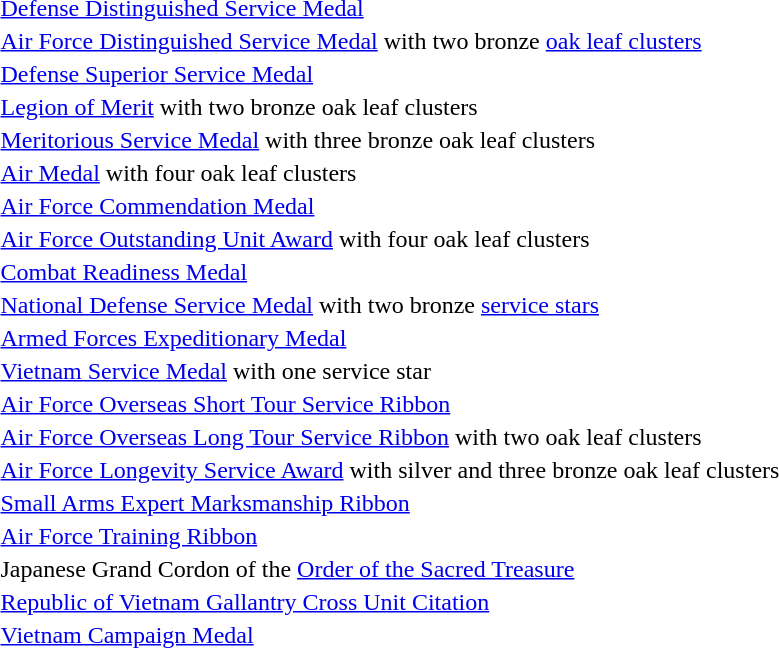<table>
<tr>
<td></td>
<td><a href='#'>Defense Distinguished Service Medal</a></td>
</tr>
<tr>
<td></td>
<td><a href='#'>Air Force Distinguished Service Medal</a> with two bronze <a href='#'>oak leaf clusters</a></td>
</tr>
<tr>
<td></td>
<td><a href='#'>Defense Superior Service Medal</a></td>
</tr>
<tr>
<td></td>
<td><a href='#'>Legion of Merit</a> with two bronze oak leaf clusters</td>
</tr>
<tr>
<td></td>
<td><a href='#'>Meritorious Service Medal</a> with three bronze oak leaf clusters</td>
</tr>
<tr>
<td></td>
<td><a href='#'>Air Medal</a> with four oak leaf clusters</td>
</tr>
<tr>
<td></td>
<td><a href='#'>Air Force Commendation Medal</a></td>
</tr>
<tr>
<td></td>
<td><a href='#'>Air Force Outstanding Unit Award</a> with four oak leaf clusters</td>
</tr>
<tr>
<td></td>
<td><a href='#'>Combat Readiness Medal</a></td>
</tr>
<tr>
<td></td>
<td><a href='#'>National Defense Service Medal</a> with two bronze <a href='#'>service stars</a></td>
</tr>
<tr>
<td></td>
<td><a href='#'>Armed Forces Expeditionary Medal</a></td>
</tr>
<tr>
<td></td>
<td><a href='#'>Vietnam Service Medal</a> with one service star</td>
</tr>
<tr>
<td></td>
<td><a href='#'>Air Force Overseas Short Tour Service Ribbon</a></td>
</tr>
<tr>
<td></td>
<td><a href='#'>Air Force Overseas Long Tour Service Ribbon</a> with two oak leaf clusters</td>
</tr>
<tr>
<td></td>
<td><a href='#'>Air Force Longevity Service Award</a> with silver and three bronze oak leaf clusters</td>
</tr>
<tr>
<td></td>
<td><a href='#'>Small Arms Expert Marksmanship Ribbon</a></td>
</tr>
<tr>
<td></td>
<td><a href='#'>Air Force Training Ribbon</a></td>
</tr>
<tr>
<td></td>
<td>Japanese Grand Cordon of the <a href='#'>Order of the Sacred Treasure</a></td>
</tr>
<tr>
<td></td>
<td><a href='#'>Republic of Vietnam Gallantry Cross Unit Citation</a></td>
</tr>
<tr>
<td></td>
<td><a href='#'>Vietnam Campaign Medal</a></td>
</tr>
</table>
